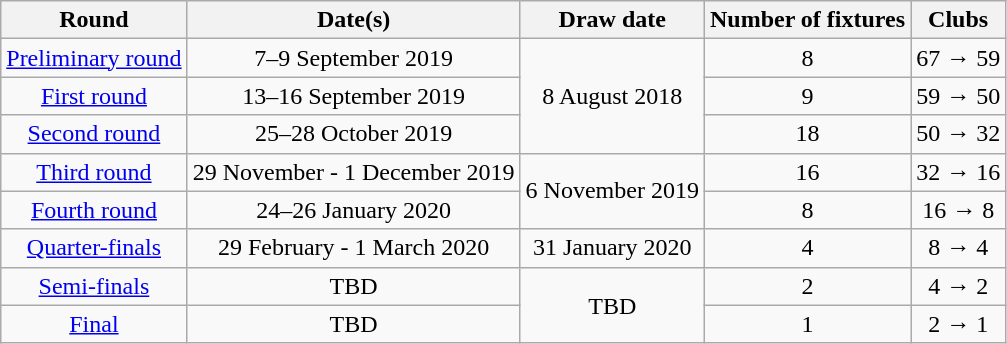<table class="wikitable" style="text-align:center">
<tr>
<th>Round</th>
<th>Date(s)</th>
<th>Draw date</th>
<th>Number of fixtures</th>
<th>Clubs</th>
</tr>
<tr>
<td><a href='#'>Preliminary round</a></td>
<td>7–9 September 2019</td>
<td rowspan=3>8 August 2018</td>
<td>8</td>
<td>67 → 59</td>
</tr>
<tr>
<td><a href='#'>First round</a></td>
<td>13–16 September 2019</td>
<td>9</td>
<td>59 → 50</td>
</tr>
<tr>
<td><a href='#'>Second round</a></td>
<td>25–28 October 2019</td>
<td>18</td>
<td>50 → 32</td>
</tr>
<tr>
<td><a href='#'>Third round</a></td>
<td>29 November - 1 December 2019</td>
<td rowspan=2>6 November 2019</td>
<td>16</td>
<td>32 → 16</td>
</tr>
<tr>
<td><a href='#'>Fourth round</a></td>
<td>24–26 January 2020</td>
<td>8</td>
<td>16 → 8</td>
</tr>
<tr>
<td><a href='#'>Quarter-finals</a></td>
<td>29 February - 1 March 2020</td>
<td>31 January 2020</td>
<td>4</td>
<td>8 → 4</td>
</tr>
<tr>
<td><a href='#'>Semi-finals</a></td>
<td>TBD</td>
<td rowspan=2>TBD</td>
<td>2</td>
<td>4 → 2</td>
</tr>
<tr>
<td><a href='#'>Final</a></td>
<td>TBD</td>
<td>1</td>
<td>2 → 1</td>
</tr>
</table>
